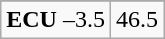<table class="wikitable">
<tr align="center">
</tr>
<tr align="center">
<td><strong>ECU</strong> –3.5</td>
<td>46.5</td>
</tr>
</table>
